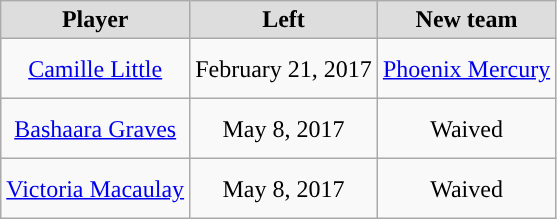<table class="wikitable" style="text-align: center">
<tr align="center"  bgcolor="#dddddd">
<td><strong>Player</strong></td>
<td><strong>Left</strong></td>
<td><strong>New team</strong></td>
</tr>
<tr style="height:40px">
<td><a href='#'>Camille Little</a></td>
<td>February 21, 2017</td>
<td><a href='#'>Phoenix Mercury</a></td>
</tr>
<tr style="height:40px">
<td><a href='#'>Bashaara Graves</a></td>
<td>May 8, 2017</td>
<td>Waived</td>
</tr>
<tr style="height:40px">
<td><a href='#'>Victoria Macaulay</a></td>
<td>May 8, 2017</td>
<td>Waived</td>
</tr>
</table>
